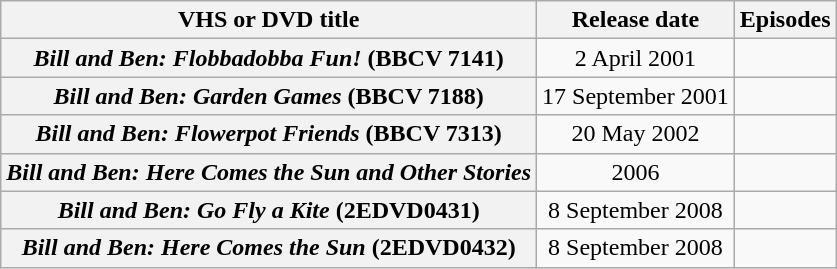<table class="wikitable plainrowheaders">
<tr>
<th scope="col">VHS or DVD title</th>
<th scope="col">Release date</th>
<th scope="col">Episodes</th>
</tr>
<tr>
<th scope="row"><em>Bill and Ben: Flobbadobba Fun!</em> (BBCV 7141)</th>
<td style="text-align: center;">2 April 2001</td>
<td></td>
</tr>
<tr>
<th scope="row"><em>Bill and Ben: Garden Games</em> (BBCV 7188)</th>
<td style="text-align: center;">17 September 2001</td>
<td></td>
</tr>
<tr>
<th scope="row"><em>Bill and Ben: Flowerpot Friends</em> (BBCV 7313)</th>
<td style="text-align: center;">20 May 2002</td>
<td></td>
</tr>
<tr>
<th scope="row"><em>Bill and Ben: Here Comes the Sun and Other Stories</em></th>
<td style="text-align: center;">2006</td>
<td></td>
</tr>
<tr>
<th scope="row"><em>Bill and Ben: Go Fly a Kite</em> (2EDVD0431)</th>
<td style="text-align: center;">8 September 2008</td>
<td></td>
</tr>
<tr>
<th scope="row"><em>Bill and Ben: Here Comes the Sun</em> (2EDVD0432)</th>
<td style="text-align: center;">8 September 2008</td>
<td></td>
</tr>
</table>
